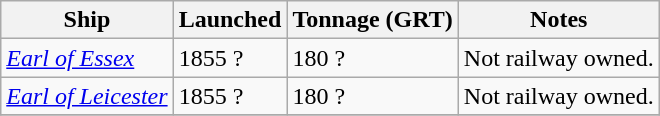<table class="wikitable">
<tr>
<th>Ship</th>
<th>Launched</th>
<th>Tonnage (GRT)</th>
<th>Notes</th>
</tr>
<tr>
<td><a href='#'><em>Earl of Essex</em></a></td>
<td>1855 ?</td>
<td>180 ?</td>
<td>Not railway owned.</td>
</tr>
<tr>
<td><a href='#'><em>Earl of Leicester</em></a></td>
<td>1855 ?</td>
<td>180 ?</td>
<td>Not railway owned.</td>
</tr>
<tr>
</tr>
</table>
